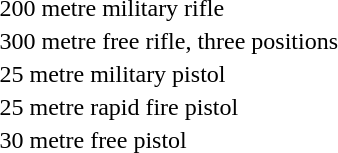<table>
<tr>
<td>200 metre military rifle<br></td>
<td></td>
<td></td>
<td></td>
</tr>
<tr>
<td>300 metre free rifle, three positions<br></td>
<td></td>
<td></td>
<td></td>
</tr>
<tr>
<td>25 metre military pistol<br></td>
<td></td>
<td></td>
<td></td>
</tr>
<tr>
<td>25 metre rapid fire pistol<br></td>
<td></td>
<td></td>
<td></td>
</tr>
<tr>
<td>30 metre free pistol<br></td>
<td></td>
<td></td>
<td></td>
</tr>
</table>
